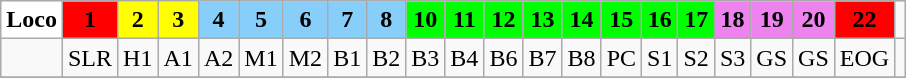<table class="wikitable plainrowheaders unsortable" style="text-align:left">
<tr>
<th scope="col" rowspan="1" style="background:white;">Loco</th>
<th scope="col" rowspan="1" style="background:red;">1</th>
<th scope="col" rowspan="1" style="background:yellow;">2</th>
<th scope="col" rowspan="1" style="background:yellow;">3</th>
<th scope="col" rowspan="1" style="background:lightskyblue;">4</th>
<th scope="col" rowspan="1" style="background:lightskyblue;">5</th>
<th scope="col" rowspan="1" style="background:lightskyblue;">6</th>
<th scope="col" rowspan="1" style="background:lightskyblue;">7</th>
<th scope="col" rowspan="1" style="background:lightskyblue;">8</th>
<th scope="col" rowspan="1" style="background:lime;">10</th>
<th scope="col" rowspan="1" style="background:lime;">11</th>
<th scope="col" rowspan="1" style="background:lime;">12</th>
<th scope="col" rowspan="1" style="background:lime;">13</th>
<th scope="col" rowspan="1" style="background:lime;">14</th>
<th scope="col" rowspan="1" style="background:lime;">15</th>
<th scope="col" rowspan="1" style="background:lime;">16</th>
<th scope="col" rowspan="1" style="background:lime;">17</th>
<th scope="col" rowspan="1" style="background:violet;">18</th>
<th scope="col" rowspan="1" style="background:violet;">19</th>
<th scope="col" rowspan="1" style="background:violet;">20</th>
<th scope="col" rowspan="1" style="background:red;">22</th>
</tr>
<tr>
<td></td>
<td>SLR</td>
<td>H1</td>
<td>A1</td>
<td>A2</td>
<td>M1</td>
<td>M2</td>
<td>B1</td>
<td>B2</td>
<td>B3</td>
<td>B4</td>
<td>B6</td>
<td>B7</td>
<td>B8</td>
<td>PC</td>
<td>S1</td>
<td>S2</td>
<td>S3</td>
<td>GS</td>
<td>GS</td>
<td>EOG</td>
<td></td>
</tr>
<tr>
</tr>
</table>
